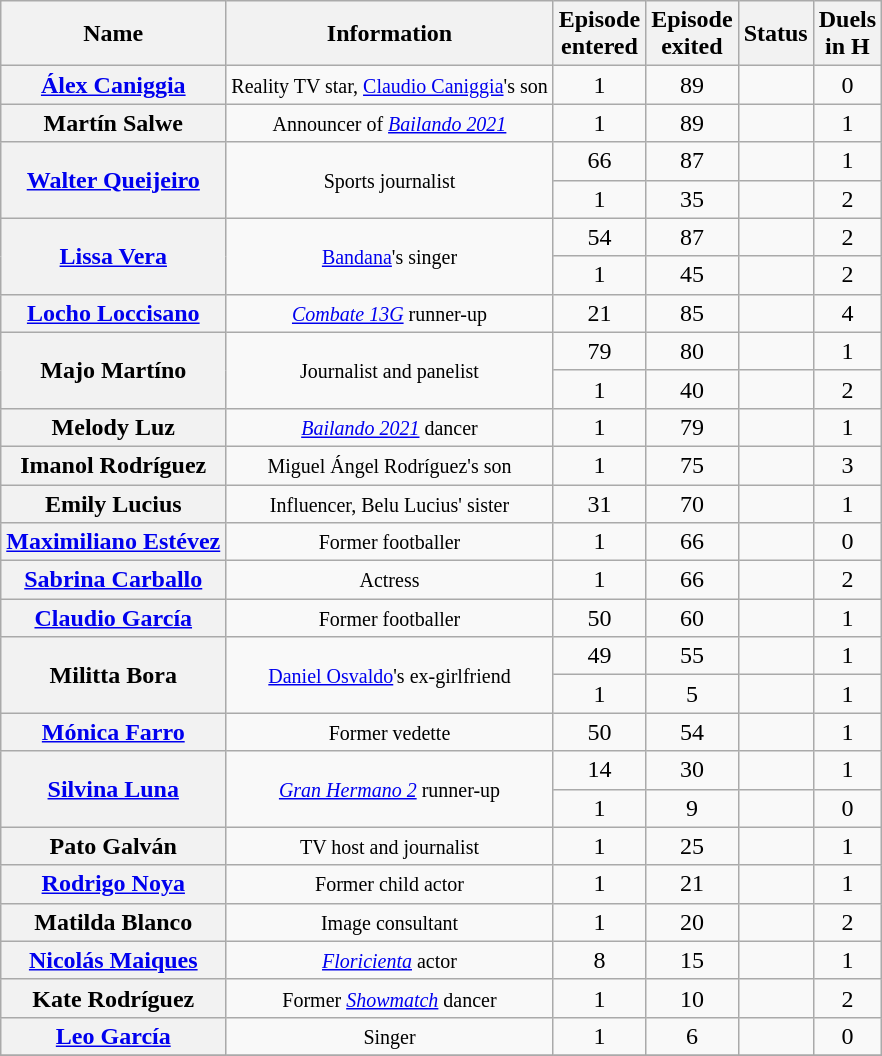<table class="wikitable sortable" style="text-align:center;">
<tr>
<th>Name</th>
<th class="unsortable">Information</th>
<th>Episode<br>entered</th>
<th>Episode<br>exited</th>
<th>Status</th>
<th>Duels<br>in H</th>
</tr>
<tr>
<th><strong><a href='#'>Álex Caniggia</a></strong></th>
<td><small>Reality TV star, <a href='#'>Claudio Caniggia</a>'s son</small></td>
<td>1</td>
<td>89</td>
<td></td>
<td>0</td>
</tr>
<tr>
<th><strong>Martín Salwe</strong></th>
<td><small>Announcer of <em><a href='#'>Bailando 2021</a></em></small></td>
<td>1</td>
<td>89</td>
<td></td>
<td>1</td>
</tr>
<tr>
<th rowspan="2"><strong><a href='#'>Walter Queijeiro</a></strong></th>
<td rowspan="2"><small>Sports journalist</small></td>
<td>66</td>
<td>87</td>
<td></td>
<td>1</td>
</tr>
<tr>
<td>1</td>
<td>35</td>
<td></td>
<td>2</td>
</tr>
<tr>
<th rowspan="2"><strong><a href='#'>Lissa Vera</a></strong></th>
<td rowspan="2"><small><a href='#'>Bandana</a>'s singer</small></td>
<td>54</td>
<td>87</td>
<td></td>
<td>2</td>
</tr>
<tr>
<td>1</td>
<td>45</td>
<td></td>
<td>2</td>
</tr>
<tr>
<th><strong><a href='#'>Locho Loccisano</a></strong></th>
<td><small><em><a href='#'>Combate 13G</a></em> runner-up</small></td>
<td>21</td>
<td>85</td>
<td></td>
<td>4</td>
</tr>
<tr>
<th rowspan="2"><strong>Majo Martíno</strong></th>
<td rowspan="2"><small>Journalist and panelist</small></td>
<td>79</td>
<td>80</td>
<td></td>
<td>1</td>
</tr>
<tr>
<td>1</td>
<td>40</td>
<td></td>
<td>2</td>
</tr>
<tr>
<th><strong>Melody Luz</strong></th>
<td><small><em><a href='#'>Bailando 2021</a></em> dancer</small></td>
<td>1</td>
<td>79</td>
<td></td>
<td>1</td>
</tr>
<tr>
<th><strong>Imanol Rodríguez</strong></th>
<td><small>Miguel Ángel Rodríguez's son</small></td>
<td>1</td>
<td>75</td>
<td></td>
<td>3</td>
</tr>
<tr>
<th><strong>Emily Lucius</strong></th>
<td><small>Influencer, Belu Lucius' sister</small></td>
<td>31</td>
<td>70</td>
<td></td>
<td>1</td>
</tr>
<tr>
<th><strong><a href='#'>Maximiliano Estévez</a></strong></th>
<td><small>Former footballer</small></td>
<td>1</td>
<td>66</td>
<td></td>
<td>0</td>
</tr>
<tr>
<th><strong><a href='#'>Sabrina Carballo</a></strong></th>
<td><small> Actress</small></td>
<td>1</td>
<td>66</td>
<td></td>
<td>2</td>
</tr>
<tr>
<th><strong><a href='#'>Claudio García</a></strong></th>
<td><small>Former footballer</small></td>
<td>50</td>
<td>60</td>
<td></td>
<td>1</td>
</tr>
<tr>
<th rowspan="2"><strong>Militta Bora</strong></th>
<td rowspan="2"><small><a href='#'>Daniel Osvaldo</a>'s ex-girlfriend</small></td>
<td>49</td>
<td>55</td>
<td></td>
<td>1</td>
</tr>
<tr>
<td>1</td>
<td>5</td>
<td></td>
<td>1</td>
</tr>
<tr>
<th><strong><a href='#'>Mónica Farro</a></strong></th>
<td><small>Former vedette</small></td>
<td>50</td>
<td>54</td>
<td></td>
<td>1</td>
</tr>
<tr>
<th rowspan="2"><strong><a href='#'>Silvina Luna</a></strong></th>
<td rowspan="2"><small><em><a href='#'>Gran Hermano 2</a></em> runner-up</small></td>
<td>14</td>
<td>30</td>
<td></td>
<td>1</td>
</tr>
<tr>
<td>1</td>
<td>9</td>
<td></td>
<td>0</td>
</tr>
<tr>
<th><strong>Pato Galván</strong></th>
<td><small>TV host and journalist</small></td>
<td>1</td>
<td>25</td>
<td></td>
<td>1</td>
</tr>
<tr>
<th><strong><a href='#'>Rodrigo Noya</a></strong></th>
<td><small>Former child actor</small></td>
<td>1</td>
<td>21</td>
<td></td>
<td>1</td>
</tr>
<tr>
<th><strong>Matilda Blanco</strong></th>
<td><small>Image consultant</small></td>
<td>1</td>
<td>20</td>
<td></td>
<td>2</td>
</tr>
<tr>
<th><strong><a href='#'>Nicolás Maiques</a></strong></th>
<td><small><em><a href='#'>Floricienta</a></em> actor</small></td>
<td>8</td>
<td>15</td>
<td></td>
<td>1</td>
</tr>
<tr>
<th><strong>Kate Rodríguez</strong></th>
<td><small> Former <em><a href='#'>Showmatch</a></em> dancer</small></td>
<td>1</td>
<td>10</td>
<td></td>
<td>2</td>
</tr>
<tr>
<th><strong><a href='#'>Leo García</a></strong></th>
<td><small>Singer</small></td>
<td>1</td>
<td>6</td>
<td></td>
<td>0</td>
</tr>
<tr>
</tr>
</table>
